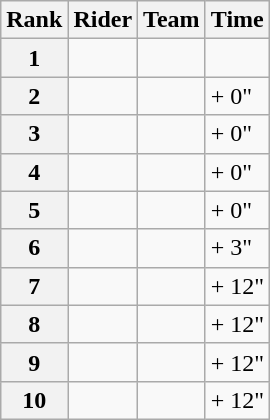<table class="wikitable">
<tr>
<th scope="col">Rank</th>
<th scope="col">Rider</th>
<th scope="col">Team</th>
<th scope="col">Time</th>
</tr>
<tr>
<th scope="row">1</th>
<td></td>
<td></td>
<td></td>
</tr>
<tr>
<th scope="row">2</th>
<td></td>
<td></td>
<td>+ 0"</td>
</tr>
<tr>
<th scope="row">3</th>
<td></td>
<td></td>
<td>+ 0"</td>
</tr>
<tr>
<th scope="row">4</th>
<td></td>
<td></td>
<td>+ 0"</td>
</tr>
<tr>
<th scope="row">5</th>
<td></td>
<td></td>
<td>+ 0"</td>
</tr>
<tr>
<th>6</th>
<td></td>
<td></td>
<td>+ 3"</td>
</tr>
<tr>
<th>7</th>
<td></td>
<td></td>
<td>+ 12"</td>
</tr>
<tr>
<th>8</th>
<td></td>
<td></td>
<td>+ 12"</td>
</tr>
<tr>
<th>9</th>
<td></td>
<td></td>
<td>+ 12"</td>
</tr>
<tr>
<th>10</th>
<td></td>
<td></td>
<td>+ 12"</td>
</tr>
</table>
